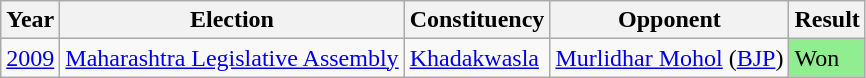<table class="wikitable">
<tr>
<th>Year</th>
<th>Election</th>
<th>Constituency</th>
<th>Opponent</th>
<th>Result</th>
</tr>
<tr>
<td><a href='#'>2009</a></td>
<td><a href='#'>Maharashtra Legislative Assembly</a></td>
<td><a href='#'>Khadakwasla</a></td>
<td><a href='#'>Murlidhar Mohol</a> (<a href='#'>BJP</a>)</td>
<td style="background-color:lightgreen;">Won</td>
</tr>
</table>
